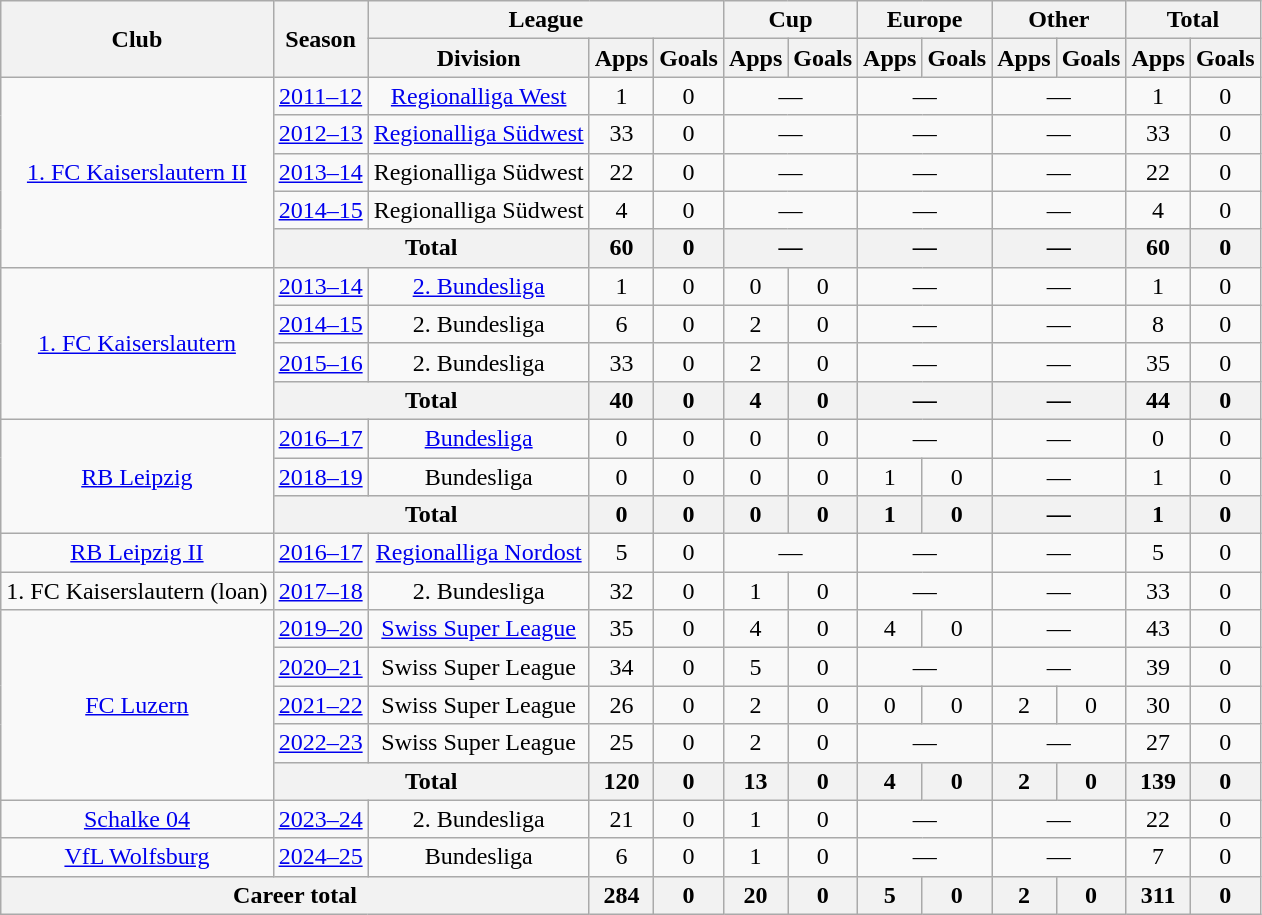<table class="wikitable" style="text-align:center">
<tr>
<th rowspan="2">Club</th>
<th rowspan="2">Season</th>
<th colspan="3">League</th>
<th colspan="2">Cup</th>
<th colspan="2">Europe</th>
<th colspan="2">Other</th>
<th colspan="2">Total</th>
</tr>
<tr>
<th>Division</th>
<th>Apps</th>
<th>Goals</th>
<th>Apps</th>
<th>Goals</th>
<th>Apps</th>
<th>Goals</th>
<th>Apps</th>
<th>Goals</th>
<th>Apps</th>
<th>Goals</th>
</tr>
<tr>
<td rowspan=5><a href='#'>1. FC Kaiserslautern II</a></td>
<td><a href='#'>2011–12</a></td>
<td><a href='#'>Regionalliga West</a></td>
<td>1</td>
<td>0</td>
<td colspan="2">—</td>
<td colspan="2">—</td>
<td colspan="2">—</td>
<td>1</td>
<td>0</td>
</tr>
<tr>
<td><a href='#'>2012–13</a></td>
<td><a href='#'>Regionalliga Südwest</a></td>
<td>33</td>
<td>0</td>
<td colspan="2">—</td>
<td colspan="2">—</td>
<td colspan="2">—</td>
<td>33</td>
<td>0</td>
</tr>
<tr>
<td><a href='#'>2013–14</a></td>
<td>Regionalliga Südwest</td>
<td>22</td>
<td>0</td>
<td colspan="2">—</td>
<td colspan="2">—</td>
<td colspan="2">—</td>
<td>22</td>
<td>0</td>
</tr>
<tr>
<td><a href='#'>2014–15</a></td>
<td>Regionalliga Südwest</td>
<td>4</td>
<td>0</td>
<td colspan="2">—</td>
<td colspan="2">—</td>
<td colspan="2">—</td>
<td>4</td>
<td>0</td>
</tr>
<tr>
<th colspan="2">Total</th>
<th>60</th>
<th>0</th>
<th colspan="2">—</th>
<th colspan="2">—</th>
<th colspan="2">—</th>
<th>60</th>
<th>0</th>
</tr>
<tr>
<td rowspan="4"><a href='#'>1. FC Kaiserslautern</a></td>
<td><a href='#'>2013–14</a></td>
<td><a href='#'>2. Bundesliga</a></td>
<td>1</td>
<td>0</td>
<td>0</td>
<td>0</td>
<td colspan="2">—</td>
<td colspan="2">—</td>
<td>1</td>
<td>0</td>
</tr>
<tr>
<td><a href='#'>2014–15</a></td>
<td>2. Bundesliga</td>
<td>6</td>
<td>0</td>
<td>2</td>
<td>0</td>
<td colspan="2">—</td>
<td colspan="2">—</td>
<td>8</td>
<td>0</td>
</tr>
<tr>
<td><a href='#'>2015–16</a></td>
<td>2. Bundesliga</td>
<td>33</td>
<td>0</td>
<td>2</td>
<td>0</td>
<td colspan="2">—</td>
<td colspan="2">—</td>
<td>35</td>
<td>0</td>
</tr>
<tr>
<th colspan="2">Total</th>
<th>40</th>
<th>0</th>
<th>4</th>
<th>0</th>
<th colspan="2">—</th>
<th colspan="2">—</th>
<th>44</th>
<th>0</th>
</tr>
<tr>
<td rowspan="3"><a href='#'>RB Leipzig</a></td>
<td><a href='#'>2016–17</a></td>
<td><a href='#'>Bundesliga</a></td>
<td>0</td>
<td>0</td>
<td>0</td>
<td>0</td>
<td colspan="2">—</td>
<td colspan="2">—</td>
<td>0</td>
<td>0</td>
</tr>
<tr>
<td><a href='#'>2018–19</a></td>
<td>Bundesliga</td>
<td>0</td>
<td>0</td>
<td>0</td>
<td>0</td>
<td>1</td>
<td>0</td>
<td colspan="2">—</td>
<td>1</td>
<td>0</td>
</tr>
<tr>
<th colspan="2">Total</th>
<th>0</th>
<th>0</th>
<th>0</th>
<th>0</th>
<th>1</th>
<th>0</th>
<th colspan="2">—</th>
<th>1</th>
<th>0</th>
</tr>
<tr>
<td><a href='#'>RB Leipzig II</a></td>
<td><a href='#'>2016–17</a></td>
<td><a href='#'>Regionalliga Nordost</a></td>
<td>5</td>
<td>0</td>
<td colspan="2">—</td>
<td colspan="2">—</td>
<td colspan="2">—</td>
<td>5</td>
<td>0</td>
</tr>
<tr>
<td>1. FC Kaiserslautern (loan)</td>
<td><a href='#'>2017–18</a></td>
<td>2. Bundesliga</td>
<td>32</td>
<td>0</td>
<td>1</td>
<td>0</td>
<td colspan="2">—</td>
<td colspan="2">—</td>
<td>33</td>
<td>0</td>
</tr>
<tr>
<td rowspan="5"><a href='#'>FC Luzern</a></td>
<td><a href='#'>2019–20</a></td>
<td><a href='#'>Swiss Super League</a></td>
<td>35</td>
<td>0</td>
<td>4</td>
<td>0</td>
<td>4</td>
<td>0</td>
<td colspan="2">—</td>
<td>43</td>
<td>0</td>
</tr>
<tr>
<td><a href='#'>2020–21</a></td>
<td>Swiss Super League</td>
<td>34</td>
<td>0</td>
<td>5</td>
<td>0</td>
<td colspan="2">—</td>
<td colspan="2">—</td>
<td>39</td>
<td>0</td>
</tr>
<tr>
<td><a href='#'>2021–22</a></td>
<td>Swiss Super League</td>
<td>26</td>
<td>0</td>
<td>2</td>
<td>0</td>
<td>0</td>
<td>0</td>
<td>2</td>
<td>0</td>
<td>30</td>
<td>0</td>
</tr>
<tr>
<td><a href='#'>2022–23</a></td>
<td>Swiss Super League</td>
<td>25</td>
<td>0</td>
<td>2</td>
<td>0</td>
<td colspan="2">—</td>
<td colspan="2">—</td>
<td>27</td>
<td>0</td>
</tr>
<tr>
<th colspan="2">Total</th>
<th>120</th>
<th>0</th>
<th>13</th>
<th>0</th>
<th>4</th>
<th>0</th>
<th>2</th>
<th>0</th>
<th>139</th>
<th>0</th>
</tr>
<tr>
<td><a href='#'>Schalke 04</a></td>
<td><a href='#'>2023–24</a></td>
<td>2. Bundesliga</td>
<td>21</td>
<td>0</td>
<td>1</td>
<td>0</td>
<td colspan="2">—</td>
<td colspan="2">—</td>
<td>22</td>
<td>0</td>
</tr>
<tr>
<td><a href='#'>VfL Wolfsburg</a></td>
<td><a href='#'>2024–25</a></td>
<td>Bundesliga</td>
<td>6</td>
<td>0</td>
<td>1</td>
<td>0</td>
<td colspan="2">—</td>
<td colspan="2">—</td>
<td>7</td>
<td>0</td>
</tr>
<tr>
<th colspan="3">Career total</th>
<th>284</th>
<th>0</th>
<th>20</th>
<th>0</th>
<th>5</th>
<th>0</th>
<th>2</th>
<th>0</th>
<th>311</th>
<th>0</th>
</tr>
</table>
